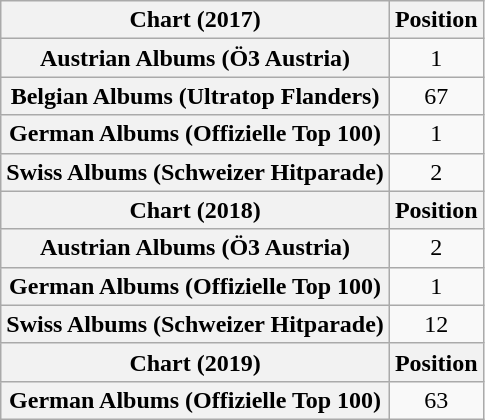<table class="wikitable sortable plainrowheaders" style="text-align:center">
<tr>
<th scope="col">Chart (2017)</th>
<th scope="col">Position</th>
</tr>
<tr>
<th scope="row">Austrian Albums (Ö3 Austria)</th>
<td>1</td>
</tr>
<tr>
<th scope="row">Belgian Albums (Ultratop Flanders)</th>
<td>67</td>
</tr>
<tr>
<th scope="row">German Albums (Offizielle Top 100)</th>
<td>1</td>
</tr>
<tr>
<th scope="row">Swiss Albums (Schweizer Hitparade)</th>
<td>2</td>
</tr>
<tr>
<th scope="col">Chart (2018)</th>
<th scope="col">Position</th>
</tr>
<tr>
<th scope="row">Austrian Albums (Ö3 Austria)</th>
<td>2</td>
</tr>
<tr>
<th scope="row">German Albums (Offizielle Top 100)</th>
<td>1</td>
</tr>
<tr>
<th scope="row">Swiss Albums (Schweizer Hitparade)</th>
<td>12</td>
</tr>
<tr>
<th scope="col">Chart (2019)</th>
<th scope="col">Position</th>
</tr>
<tr>
<th scope="row">German Albums (Offizielle Top 100)</th>
<td>63</td>
</tr>
</table>
